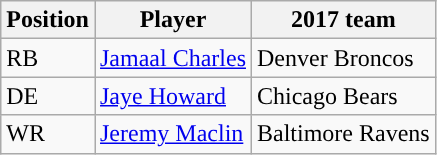<table class="wikitable sortable">
<tr>
<th>Position</th>
<th>Player</th>
<th>2017 team</th>
</tr>
<tr>
<td>RB</td>
<td><a href='#'>Jamaal Charles</a></td>
<td>Denver Broncos</td>
</tr>
<tr>
<td>DE</td>
<td><a href='#'>Jaye Howard</a></td>
<td>Chicago Bears</td>
</tr>
<tr>
<td>WR</td>
<td><a href='#'>Jeremy Maclin</a></td>
<td>Baltimore Ravens</td>
</tr>
</table>
